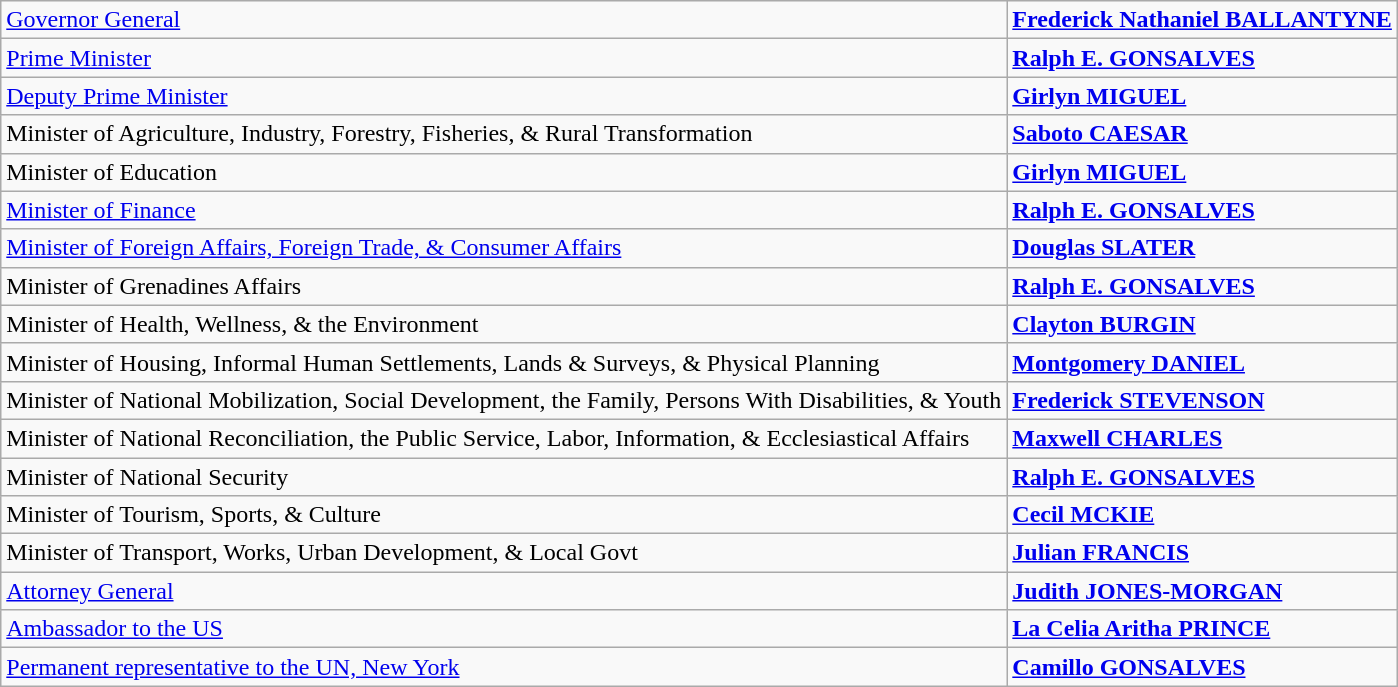<table class="wikitable">
<tr>
<td><a href='#'>Governor General</a></td>
<td><strong><a href='#'>Frederick Nathaniel BALLANTYNE</a></strong></td>
</tr>
<tr>
<td><a href='#'>Prime Minister</a></td>
<td><strong><a href='#'>Ralph E. GONSALVES</a></strong></td>
</tr>
<tr>
<td><a href='#'>Deputy Prime Minister</a></td>
<td><strong><a href='#'>Girlyn MIGUEL</a></strong></td>
</tr>
<tr>
<td>Minister of Agriculture, Industry, Forestry, Fisheries, & Rural Transformation</td>
<td><strong><a href='#'>Saboto CAESAR</a></strong></td>
</tr>
<tr>
<td>Minister of Education</td>
<td><strong><a href='#'>Girlyn MIGUEL</a></strong></td>
</tr>
<tr>
<td><a href='#'>Minister of Finance</a></td>
<td><strong><a href='#'>Ralph E. GONSALVES</a></strong></td>
</tr>
<tr>
<td><a href='#'>Minister of Foreign Affairs, Foreign Trade, & Consumer Affairs</a></td>
<td><strong><a href='#'>Douglas SLATER</a></strong></td>
</tr>
<tr>
<td>Minister of Grenadines Affairs</td>
<td><strong><a href='#'>Ralph E. GONSALVES</a></strong></td>
</tr>
<tr>
<td>Minister of Health, Wellness, & the Environment</td>
<td><strong><a href='#'>Clayton BURGIN</a></strong></td>
</tr>
<tr>
<td>Minister of Housing, Informal Human Settlements, Lands & Surveys, & Physical Planning</td>
<td><strong><a href='#'>Montgomery DANIEL</a></strong></td>
</tr>
<tr>
<td>Minister of National Mobilization, Social Development, the Family, Persons With Disabilities, & Youth</td>
<td><strong><a href='#'>Frederick STEVENSON</a></strong></td>
</tr>
<tr>
<td>Minister of National Reconciliation, the Public Service, Labor, Information, & Ecclesiastical Affairs</td>
<td><strong><a href='#'>Maxwell CHARLES</a></strong></td>
</tr>
<tr>
<td>Minister of National Security</td>
<td><strong><a href='#'>Ralph E. GONSALVES</a></strong></td>
</tr>
<tr>
<td>Minister of Tourism, Sports, & Culture</td>
<td><strong><a href='#'>Cecil MCKIE</a></strong></td>
</tr>
<tr>
<td>Minister of Transport, Works, Urban Development, & Local Govt</td>
<td><strong><a href='#'>Julian FRANCIS</a></strong></td>
</tr>
<tr>
<td><a href='#'>Attorney General</a></td>
<td><strong><a href='#'>Judith JONES-MORGAN</a></strong></td>
</tr>
<tr>
<td><a href='#'>Ambassador to the US</a></td>
<td><strong><a href='#'>La Celia Aritha PRINCE</a></strong></td>
</tr>
<tr>
<td><a href='#'>Permanent representative to the UN, New York</a></td>
<td><strong><a href='#'>Camillo GONSALVES</a></strong></td>
</tr>
</table>
